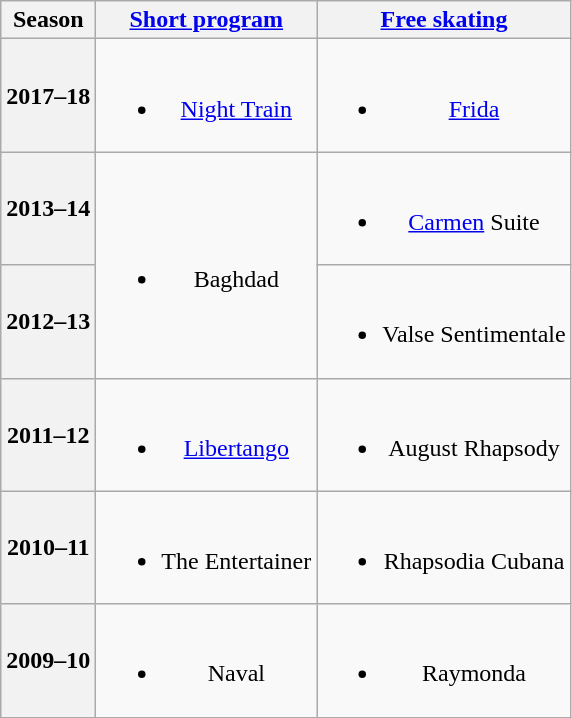<table class=wikitable style=text-align:center>
<tr>
<th>Season</th>
<th><a href='#'>Short program</a></th>
<th><a href='#'>Free skating</a></th>
</tr>
<tr>
<th>2017–18</th>
<td><br><ul><li><a href='#'>Night Train</a> <br></li></ul></td>
<td><br><ul><li><a href='#'>Frida</a> <br></li></ul></td>
</tr>
<tr>
<th>2013–14 <br> </th>
<td rowspan=2><br><ul><li>Baghdad <br></li></ul></td>
<td><br><ul><li><a href='#'>Carmen</a> Suite <br></li></ul></td>
</tr>
<tr>
<th>2012–13 <br> </th>
<td><br><ul><li>Valse Sentimentale <br></li></ul></td>
</tr>
<tr>
<th>2011–12 <br> </th>
<td><br><ul><li><a href='#'>Libertango</a> <br></li></ul></td>
<td><br><ul><li>August Rhapsody <br></li></ul></td>
</tr>
<tr>
<th>2010–11 <br> </th>
<td><br><ul><li>The Entertainer <br></li></ul></td>
<td><br><ul><li>Rhapsodia Cubana <br></li></ul></td>
</tr>
<tr>
<th>2009–10 <br> </th>
<td><br><ul><li>Naval <br></li></ul></td>
<td><br><ul><li>Raymonda <br></li></ul></td>
</tr>
</table>
